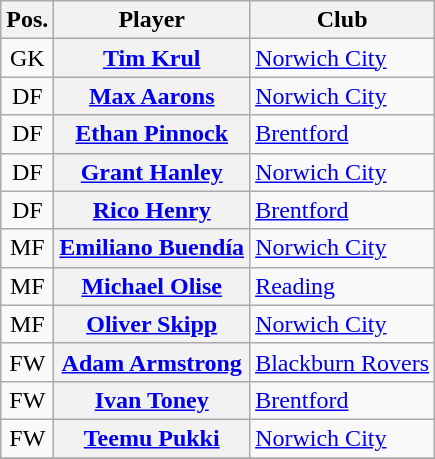<table class="wikitable plainrowheaders" style="text-align: left">
<tr>
<th scope="col">Pos.</th>
<th scope="col">Player</th>
<th scope="col">Club</th>
</tr>
<tr>
<td style="text-align:center">GK</td>
<th scope="row"> <a href='#'>Tim Krul</a></th>
<td><a href='#'>Norwich City</a></td>
</tr>
<tr>
<td style="text-align:center">DF</td>
<th scope="row"> <a href='#'>Max Aarons</a></th>
<td><a href='#'>Norwich City</a></td>
</tr>
<tr>
<td style="text-align:center">DF</td>
<th scope="row"> <a href='#'>Ethan Pinnock</a></th>
<td><a href='#'>Brentford</a></td>
</tr>
<tr>
<td style="text-align:center">DF</td>
<th scope="row"> <a href='#'>Grant Hanley</a></th>
<td><a href='#'>Norwich City</a></td>
</tr>
<tr>
<td style="text-align:center">DF</td>
<th scope="row"> <a href='#'>Rico Henry</a></th>
<td><a href='#'>Brentford</a></td>
</tr>
<tr>
<td style="text-align:center">MF</td>
<th scope="row"> <a href='#'>Emiliano Buendía</a></th>
<td><a href='#'>Norwich City</a></td>
</tr>
<tr>
<td style="text-align:center">MF</td>
<th scope="row"> <a href='#'>Michael Olise</a></th>
<td><a href='#'>Reading</a></td>
</tr>
<tr>
<td style="text-align:center">MF</td>
<th scope="row"> <a href='#'>Oliver Skipp</a></th>
<td><a href='#'>Norwich City</a></td>
</tr>
<tr>
<td style="text-align:center">FW</td>
<th scope="row"> <a href='#'>Adam Armstrong</a></th>
<td><a href='#'>Blackburn Rovers</a></td>
</tr>
<tr>
<td style="text-align:center">FW</td>
<th scope="row"> <a href='#'>Ivan Toney</a></th>
<td><a href='#'>Brentford</a></td>
</tr>
<tr>
<td style="text-align:center">FW</td>
<th scope="row"> <a href='#'>Teemu Pukki</a></th>
<td><a href='#'>Norwich City</a></td>
</tr>
<tr>
</tr>
</table>
